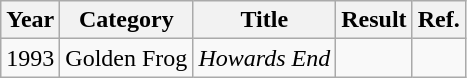<table class="wikitable">
<tr>
<th>Year</th>
<th>Category</th>
<th>Title</th>
<th>Result</th>
<th>Ref.</th>
</tr>
<tr>
<td>1993</td>
<td>Golden Frog</td>
<td><em>Howards End</em></td>
<td></td>
<td align="center"></td>
</tr>
</table>
